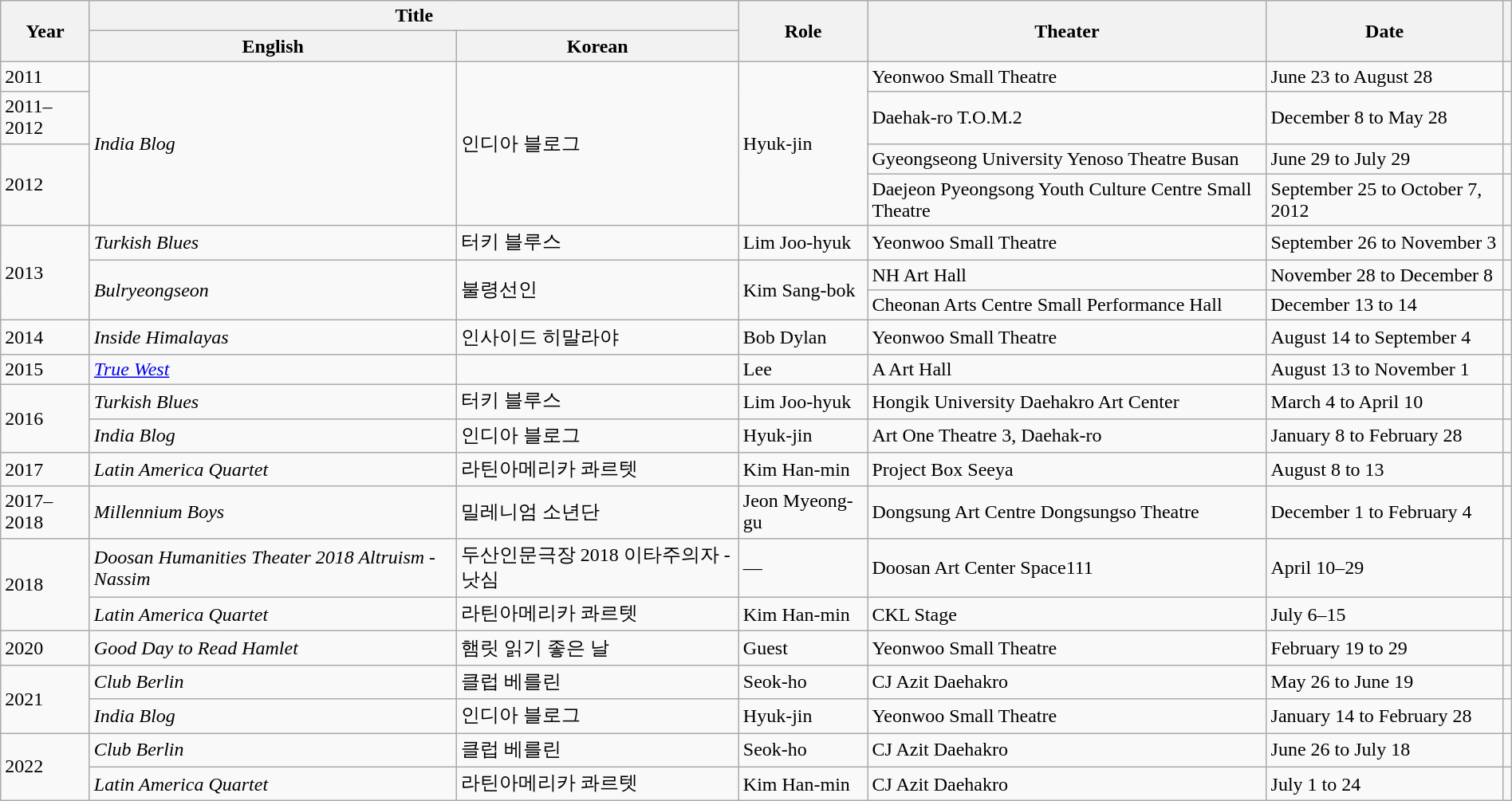<table class="wikitable sortable" style="text-align:left; font-size:100%; padding:0 auto; width:100%; margin:auto">
<tr>
<th rowspan="2" scope="col">Year</th>
<th colspan="2" scope="col">Title</th>
<th rowspan="2" scope="col">Role</th>
<th rowspan="2" scope="col">Theater</th>
<th rowspan="2" scope="col">Date</th>
<th rowspan="2" scope="col" class="unsortable"></th>
</tr>
<tr>
<th>English</th>
<th>Korean</th>
</tr>
<tr>
<td>2011</td>
<td rowspan="4"><em>India Blog</em></td>
<td rowspan="4">인디아 블로그</td>
<td rowspan="4">Hyuk-jin</td>
<td>Yeonwoo Small Theatre</td>
<td>June 23 to August 28</td>
<td></td>
</tr>
<tr>
<td>2011–2012</td>
<td>Daehak-ro T.O.M.2</td>
<td>December 8 to May 28</td>
<td></td>
</tr>
<tr>
<td rowspan="2">2012</td>
<td>Gyeongseong University Yenoso Theatre Busan</td>
<td>June 29 to July 29</td>
<td></td>
</tr>
<tr>
<td>Daejeon Pyeongsong Youth Culture Centre Small Theatre</td>
<td>September 25 to October 7, 2012</td>
<td></td>
</tr>
<tr>
<td rowspan="3">2013</td>
<td><em>Turkish Blues</em></td>
<td>터키 블루스</td>
<td>Lim Joo-hyuk</td>
<td>Yeonwoo Small Theatre</td>
<td>September 26 to November 3</td>
<td></td>
</tr>
<tr>
<td rowspan="2"><em>Bulryeongseon</em></td>
<td rowspan="2">불령선인</td>
<td rowspan="2">Kim Sang-bok</td>
<td>NH Art Hall</td>
<td>November 28 to December 8</td>
<td></td>
</tr>
<tr>
<td>Cheonan Arts Centre Small Performance Hall</td>
<td>December 13 to 14</td>
<td></td>
</tr>
<tr>
<td>2014</td>
<td><em>Inside Himalayas</em></td>
<td>인사이드 히말라야</td>
<td>Bob Dylan</td>
<td>Yeonwoo Small Theatre</td>
<td>August 14 to September 4</td>
<td></td>
</tr>
<tr>
<td>2015</td>
<td><em><a href='#'>True West</a></em></td>
<td></td>
<td>Lee</td>
<td>A Art Hall</td>
<td>August 13 to November 1</td>
<td Style="text-align:center;"></td>
</tr>
<tr>
<td rowspan="2">2016</td>
<td><em>Turkish Blues</em></td>
<td>터키 블루스</td>
<td>Lim Joo-hyuk</td>
<td>Hongik University Daehakro Art Center</td>
<td>March 4 to April 10</td>
<td></td>
</tr>
<tr>
<td><em>India Blog</em></td>
<td>인디아 블로그</td>
<td>Hyuk-jin</td>
<td>Art One Theatre 3, Daehak-ro</td>
<td>January 8 to February 28</td>
<td></td>
</tr>
<tr>
<td>2017</td>
<td><em>Latin America Quartet</em></td>
<td>라틴아메리카 콰르텟</td>
<td>Kim Han-min</td>
<td>Project Box Seeya</td>
<td>August 8 to 13</td>
<td></td>
</tr>
<tr>
<td>2017–2018</td>
<td><em>Millennium Boys</em></td>
<td>밀레니엄 소년단</td>
<td>Jeon Myeong-gu</td>
<td>Dongsung Art Centre Dongsungso Theatre</td>
<td>December 1 to February 4</td>
<td></td>
</tr>
<tr>
<td rowspan="2">2018</td>
<td><em>Doosan Humanities Theater 2018 Altruism - Nassim</em></td>
<td>두산인문극장 2018 이타주의자 - 낫심</td>
<td>—</td>
<td>Doosan Art Center Space111</td>
<td>April 10–29</td>
<td></td>
</tr>
<tr>
<td><em>Latin America Quartet</em></td>
<td>라틴아메리카 콰르텟</td>
<td>Kim Han-min</td>
<td>CKL Stage</td>
<td>July 6–15</td>
<td></td>
</tr>
<tr>
<td>2020</td>
<td><em>Good Day to Read Hamlet</em></td>
<td>햄릿 읽기 좋은 날</td>
<td>Guest</td>
<td>Yeonwoo Small Theatre</td>
<td>February 19 to 29</td>
<td></td>
</tr>
<tr>
<td rowspan="2">2021</td>
<td><em>Club Berlin</em></td>
<td>클럽 베를린</td>
<td>Seok-ho</td>
<td>CJ Azit Daehakro</td>
<td>May 26 to June 19</td>
<td></td>
</tr>
<tr>
<td><em>India Blog</em></td>
<td>인디아 블로그</td>
<td>Hyuk-jin</td>
<td>Yeonwoo Small Theatre</td>
<td>January 14 to February 28</td>
<td></td>
</tr>
<tr>
<td rowspan="2">2022</td>
<td><em>Club Berlin</em></td>
<td>클럽 베를린</td>
<td>Seok-ho</td>
<td>CJ Azit Daehakro</td>
<td>June 26 to July 18</td>
<td></td>
</tr>
<tr>
<td><em>Latin America Quartet</em></td>
<td>라틴아메리카 콰르텟</td>
<td>Kim Han-min</td>
<td>CJ Azit Daehakro</td>
<td>July 1 to 24</td>
<td></td>
</tr>
</table>
